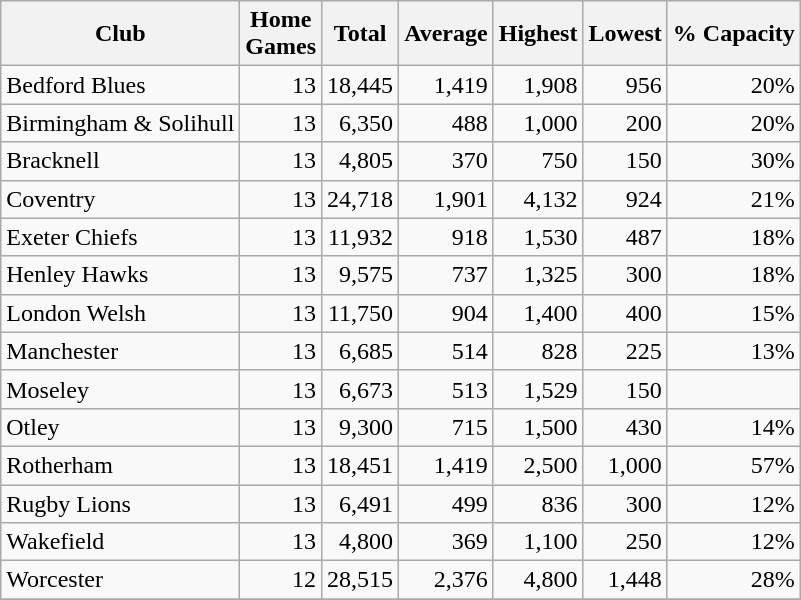<table class="wikitable sortable" style="text-align:right">
<tr>
<th>Club</th>
<th>Home<br>Games</th>
<th>Total</th>
<th>Average</th>
<th>Highest</th>
<th>Lowest</th>
<th>% Capacity</th>
</tr>
<tr>
<td style="text-align:left">Bedford Blues</td>
<td>13</td>
<td>18,445</td>
<td>1,419</td>
<td>1,908</td>
<td>956</td>
<td>20%</td>
</tr>
<tr>
<td style="text-align:left">Birmingham & Solihull</td>
<td>13</td>
<td>6,350</td>
<td>488</td>
<td>1,000</td>
<td>200</td>
<td>20%</td>
</tr>
<tr>
<td style="text-align:left">Bracknell</td>
<td>13</td>
<td>4,805</td>
<td>370</td>
<td>750</td>
<td>150</td>
<td>30%</td>
</tr>
<tr>
<td style="text-align:left">Coventry</td>
<td>13</td>
<td>24,718</td>
<td>1,901</td>
<td>4,132</td>
<td>924</td>
<td>21%</td>
</tr>
<tr>
<td style="text-align:left">Exeter Chiefs</td>
<td>13</td>
<td>11,932</td>
<td>918</td>
<td>1,530</td>
<td>487</td>
<td>18%</td>
</tr>
<tr>
<td style="text-align:left">Henley Hawks</td>
<td>13</td>
<td>9,575</td>
<td>737</td>
<td>1,325</td>
<td>300</td>
<td>18%</td>
</tr>
<tr>
<td style="text-align:left">London Welsh</td>
<td>13</td>
<td>11,750</td>
<td>904</td>
<td>1,400</td>
<td>400</td>
<td>15%</td>
</tr>
<tr>
<td style="text-align:left">Manchester</td>
<td>13</td>
<td>6,685</td>
<td>514</td>
<td>828</td>
<td>225</td>
<td>13%</td>
</tr>
<tr>
<td style="text-align:left">Moseley</td>
<td>13</td>
<td>6,673</td>
<td>513</td>
<td>1,529</td>
<td>150</td>
<td></td>
</tr>
<tr>
<td style="text-align:left">Otley</td>
<td>13</td>
<td>9,300</td>
<td>715</td>
<td>1,500</td>
<td>430</td>
<td>14%</td>
</tr>
<tr>
<td style="text-align:left">Rotherham</td>
<td>13</td>
<td>18,451</td>
<td>1,419</td>
<td>2,500</td>
<td>1,000</td>
<td>57%</td>
</tr>
<tr>
<td style="text-align:left">Rugby Lions</td>
<td>13</td>
<td>6,491</td>
<td>499</td>
<td>836</td>
<td>300</td>
<td>12%</td>
</tr>
<tr>
<td style="text-align:left">Wakefield</td>
<td>13</td>
<td>4,800</td>
<td>369</td>
<td>1,100</td>
<td>250</td>
<td>12%</td>
</tr>
<tr>
<td style="text-align:left">Worcester</td>
<td>12</td>
<td>28,515</td>
<td>2,376</td>
<td>4,800</td>
<td>1,448</td>
<td>28%</td>
</tr>
<tr>
</tr>
</table>
